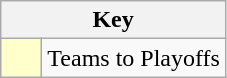<table class="wikitable" style="text-align: center;">
<tr>
<th colspan=2>Key</th>
</tr>
<tr>
<td style="background:#ffc; width:20px;"></td>
<td align=left>Teams to Playoffs</td>
</tr>
</table>
